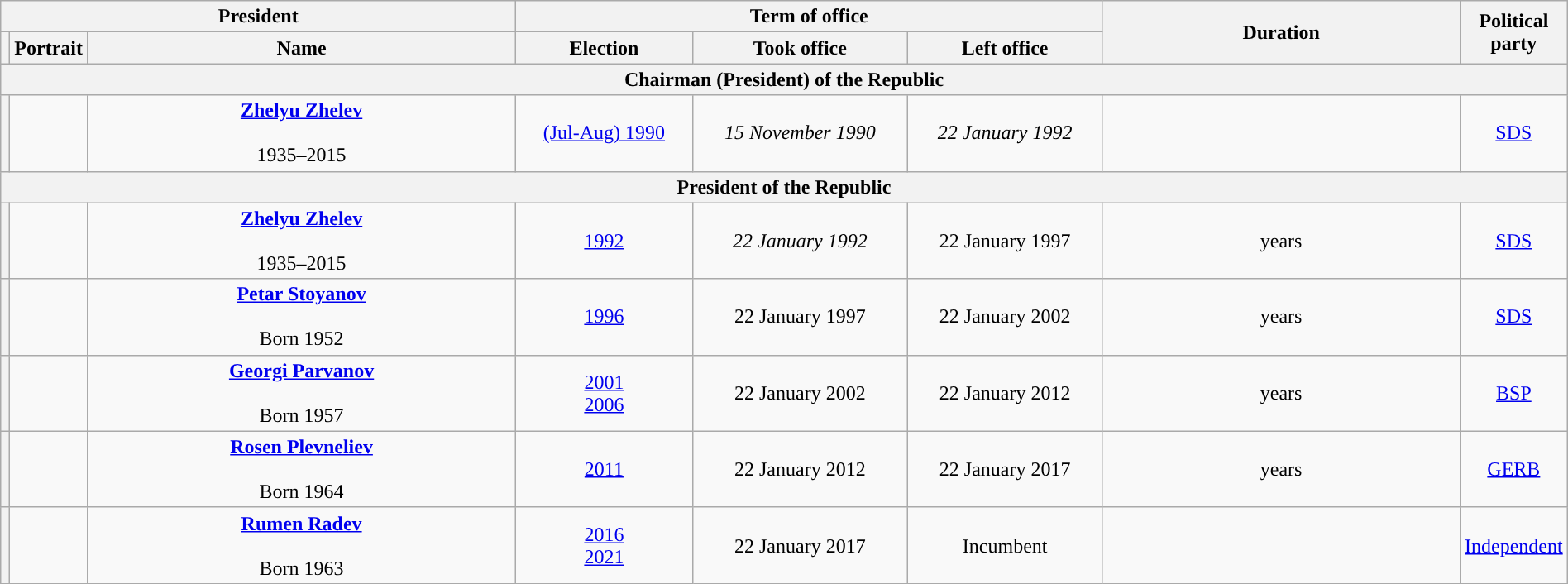<table class="wikitable" style="text-align:center; width:100%">
<tr>
<th width=35% colspan=3>President</th>
<th width=40% colspan=3>Term of office</th>
<th width=25% rowspan=2>Duration</th>
<th width=25% rowspan=2>Political party</th>
</tr>
<tr>
<th></th>
<th>Portrait</th>
<th width=30%>Name<br></th>
<th>Election</th>
<th>Took office</th>
<th>Left office</th>
</tr>
<tr>
<th colspan=9>Chairman (President) of the Republic</th>
</tr>
<tr>
<th style="background:"></th>
<td></td>
<td><strong><a href='#'>Zhelyu Zhelev</a></strong><br><br>1935–2015<br></td>
<td><a href='#'>(Jul-Aug) 1990</a></td>
<td><em>15 November 1990</em></td>
<td><em>22 January 1992</em></td>
<td></td>
<td><a href='#'>SDS</a></td>
</tr>
<tr>
<th colspan=9>President of the Republic</th>
</tr>
<tr>
<th style="background:"></th>
<td></td>
<td><strong><a href='#'>Zhelyu Zhelev</a></strong><br><br>1935–2015<br></td>
<td><a href='#'>1992</a></td>
<td><em>22 January 1992</em></td>
<td>22 January 1997</td>
<td> years</td>
<td><a href='#'>SDS</a></td>
</tr>
<tr>
<th style="background:"></th>
<td></td>
<td><strong><a href='#'>Petar Stoyanov</a></strong><br><br>Born 1952<br></td>
<td><a href='#'>1996</a></td>
<td>22 January 1997</td>
<td>22 January 2002</td>
<td> years</td>
<td><a href='#'>SDS</a></td>
</tr>
<tr>
<th style="background:"></th>
<td></td>
<td><strong><a href='#'>Georgi Parvanov</a></strong><br><br>Born 1957<br></td>
<td><a href='#'>2001</a><br><a href='#'>2006</a></td>
<td>22 January 2002</td>
<td>22 January 2012</td>
<td> years</td>
<td><a href='#'>BSP</a></td>
</tr>
<tr>
<th style="background:"></th>
<td></td>
<td><strong><a href='#'>Rosen Plevneliev</a></strong><br><br>Born 1964<br></td>
<td><a href='#'>2011</a></td>
<td>22 January 2012</td>
<td>22 January 2017</td>
<td> years</td>
<td><a href='#'>GERB</a></td>
</tr>
<tr>
<th style="background:"></th>
<td></td>
<td><strong><a href='#'>Rumen Radev</a></strong><br><br>Born 1963<br></td>
<td><a href='#'>2016</a><br><a href='#'>2021</a></td>
<td>22 January 2017</td>
<td>Incumbent</td>
<td></td>
<td><a href='#'>Independent</a><br></td>
</tr>
</table>
